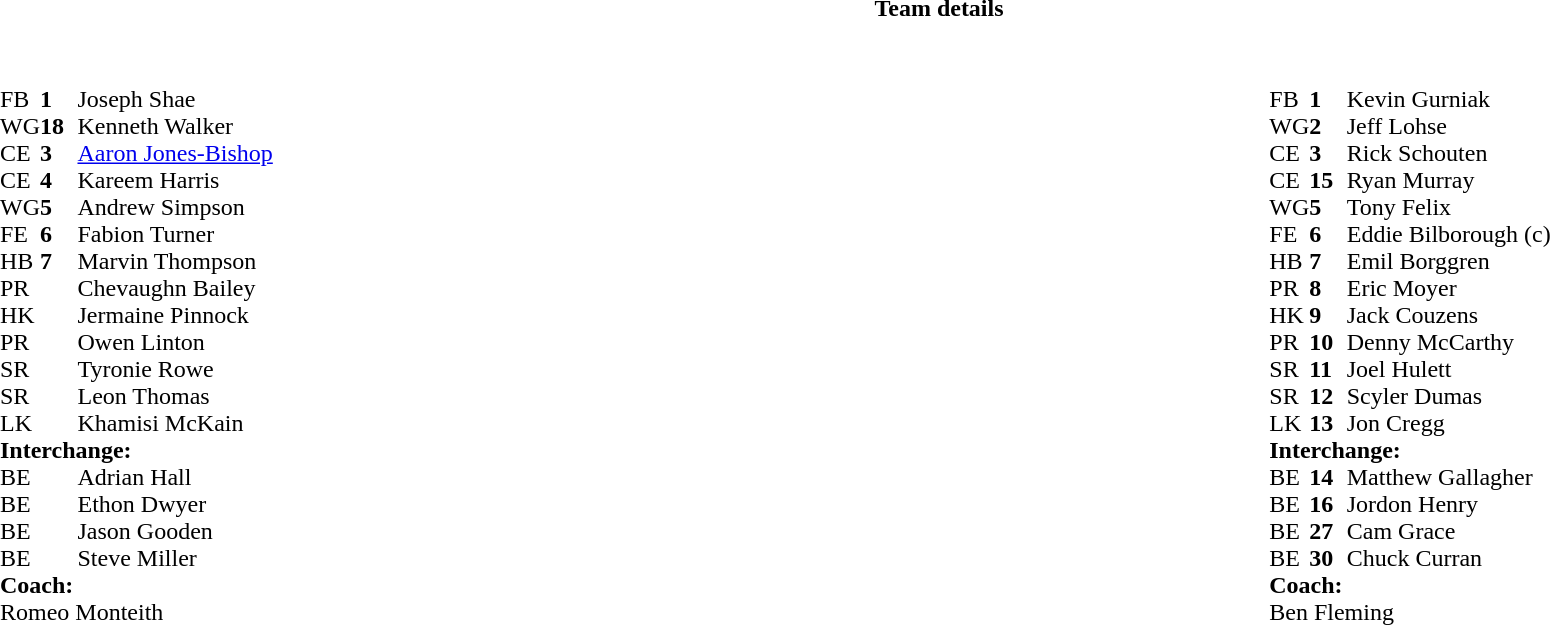<table border="0" width="100%" class="collapsible collapsed">
<tr>
<th>Team details</th>
</tr>
<tr>
<td><br><table width="100%">
<tr>
<td valign="top" width="50%"><br><table style="font-size: 100%" cellspacing="0" cellpadding="0">
<tr>
<th width="25"></th>
<th width="25"></th>
</tr>
<tr>
<td>FB</td>
<td><strong>1</strong></td>
<td>Joseph Shae</td>
</tr>
<tr>
<td>WG</td>
<td><strong>18</strong></td>
<td>Kenneth Walker</td>
</tr>
<tr>
<td>CE</td>
<td><strong>3</strong></td>
<td><a href='#'>Aaron Jones-Bishop</a></td>
</tr>
<tr>
<td>CE</td>
<td><strong>4</strong></td>
<td>Kareem Harris</td>
</tr>
<tr>
<td>WG</td>
<td><strong>5</strong></td>
<td>Andrew Simpson</td>
</tr>
<tr>
<td>FE</td>
<td><strong>6</strong></td>
<td>Fabion Turner</td>
</tr>
<tr>
<td>HB</td>
<td><strong>7</strong></td>
<td>Marvin Thompson</td>
</tr>
<tr>
<td>PR</td>
<td><strong> </strong></td>
<td>Chevaughn Bailey</td>
</tr>
<tr>
<td>HK</td>
<td><strong> </strong></td>
<td>Jermaine Pinnock</td>
</tr>
<tr>
<td>PR</td>
<td><strong> </strong></td>
<td>Owen Linton</td>
</tr>
<tr>
<td>SR</td>
<td><strong> </strong></td>
<td>Tyronie Rowe</td>
</tr>
<tr>
<td>SR</td>
<td><strong> </strong></td>
<td>Leon Thomas</td>
</tr>
<tr>
<td>LK</td>
<td><strong> </strong></td>
<td>Khamisi McKain</td>
</tr>
<tr>
<td colspan=3><strong>Interchange:</strong></td>
</tr>
<tr>
<td>BE</td>
<td><strong> </strong></td>
<td>Adrian Hall</td>
</tr>
<tr>
<td>BE</td>
<td><strong> </strong></td>
<td>Ethon Dwyer</td>
</tr>
<tr>
<td>BE</td>
<td><strong> </strong></td>
<td>Jason Gooden</td>
</tr>
<tr>
<td>BE</td>
<td><strong> </strong></td>
<td>Steve Miller</td>
</tr>
<tr>
<td colspan=3><strong>Coach:</strong></td>
</tr>
<tr>
<td colspan="4"> Romeo Monteith</td>
</tr>
</table>
</td>
<td valign="top" width="50%"><br><table style="font-size: 100%" cellspacing="0" cellpadding="0" align="center">
<tr>
<th width="25"></th>
<th width="25"></th>
</tr>
<tr>
<td>FB</td>
<td><strong>1</strong></td>
<td>Kevin Gurniak</td>
</tr>
<tr>
<td>WG</td>
<td><strong>2</strong></td>
<td>Jeff Lohse</td>
</tr>
<tr>
<td>CE</td>
<td><strong>3</strong></td>
<td>Rick Schouten</td>
</tr>
<tr>
<td>CE</td>
<td><strong>15</strong></td>
<td>Ryan Murray</td>
</tr>
<tr>
<td>WG</td>
<td><strong>5</strong></td>
<td>Tony Felix</td>
</tr>
<tr>
<td>FE</td>
<td><strong>6</strong></td>
<td>Eddie Bilborough (c)</td>
</tr>
<tr>
<td>HB</td>
<td><strong>7</strong></td>
<td>Emil Borggren</td>
</tr>
<tr>
<td>PR</td>
<td><strong>8</strong></td>
<td>Eric Moyer</td>
</tr>
<tr>
<td>HK</td>
<td><strong>9</strong></td>
<td>Jack Couzens</td>
</tr>
<tr>
<td>PR</td>
<td><strong>10</strong></td>
<td>Denny McCarthy</td>
</tr>
<tr>
<td>SR</td>
<td><strong>11</strong></td>
<td>Joel Hulett</td>
</tr>
<tr>
<td>SR</td>
<td><strong>12</strong></td>
<td>Scyler Dumas</td>
</tr>
<tr>
<td>LK</td>
<td><strong>13</strong></td>
<td>Jon Cregg</td>
</tr>
<tr>
<td colspan=3><strong>Interchange:</strong></td>
</tr>
<tr>
<td>BE</td>
<td><strong>14</strong></td>
<td>Matthew Gallagher</td>
</tr>
<tr>
<td>BE</td>
<td><strong>16</strong></td>
<td>Jordon Henry</td>
</tr>
<tr>
<td>BE</td>
<td><strong>27</strong></td>
<td>Cam Grace</td>
</tr>
<tr>
<td>BE</td>
<td><strong>30</strong></td>
<td>Chuck Curran</td>
</tr>
<tr>
<td colspan=3><strong>Coach:</strong></td>
</tr>
<tr>
<td colspan="4"> Ben Fleming</td>
</tr>
</table>
</td>
</tr>
</table>
</td>
</tr>
</table>
